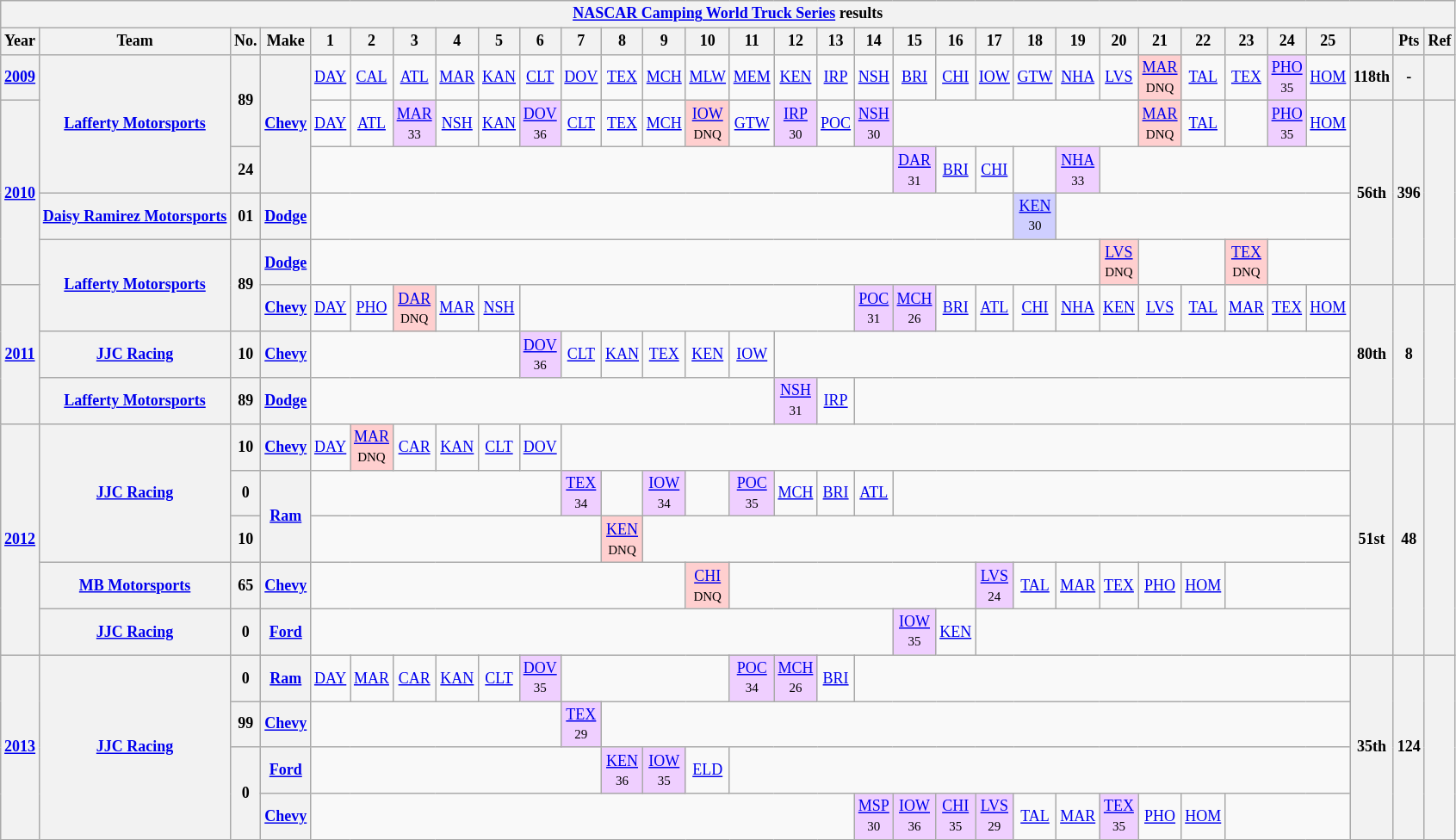<table class="wikitable" style="text-align:center; font-size:75%">
<tr>
<th colspan=45><a href='#'>NASCAR Camping World Truck Series</a> results</th>
</tr>
<tr>
<th>Year</th>
<th>Team</th>
<th>No.</th>
<th>Make</th>
<th>1</th>
<th>2</th>
<th>3</th>
<th>4</th>
<th>5</th>
<th>6</th>
<th>7</th>
<th>8</th>
<th>9</th>
<th>10</th>
<th>11</th>
<th>12</th>
<th>13</th>
<th>14</th>
<th>15</th>
<th>16</th>
<th>17</th>
<th>18</th>
<th>19</th>
<th>20</th>
<th>21</th>
<th>22</th>
<th>23</th>
<th>24</th>
<th>25</th>
<th></th>
<th>Pts</th>
<th>Ref</th>
</tr>
<tr>
<th><a href='#'>2009</a></th>
<th rowspan=3><a href='#'>Lafferty Motorsports</a></th>
<th rowspan=2>89</th>
<th rowspan=3><a href='#'>Chevy</a></th>
<td><a href='#'>DAY</a></td>
<td><a href='#'>CAL</a></td>
<td><a href='#'>ATL</a></td>
<td><a href='#'>MAR</a></td>
<td><a href='#'>KAN</a></td>
<td><a href='#'>CLT</a></td>
<td><a href='#'>DOV</a></td>
<td><a href='#'>TEX</a></td>
<td><a href='#'>MCH</a></td>
<td><a href='#'>MLW</a></td>
<td><a href='#'>MEM</a></td>
<td><a href='#'>KEN</a></td>
<td><a href='#'>IRP</a></td>
<td><a href='#'>NSH</a></td>
<td><a href='#'>BRI</a></td>
<td><a href='#'>CHI</a></td>
<td><a href='#'>IOW</a></td>
<td><a href='#'>GTW</a></td>
<td><a href='#'>NHA</a></td>
<td><a href='#'>LVS</a></td>
<td style="background:#FFCFCF;"><a href='#'>MAR</a><br><small>DNQ</small></td>
<td><a href='#'>TAL</a></td>
<td><a href='#'>TEX</a></td>
<td style="background:#EFCFFF;"><a href='#'>PHO</a><br><small>35</small></td>
<td><a href='#'>HOM</a></td>
<th>118th</th>
<th>-</th>
<th></th>
</tr>
<tr>
<th rowspan=4><a href='#'>2010</a></th>
<td><a href='#'>DAY</a></td>
<td><a href='#'>ATL</a></td>
<td style="background:#EFCFFF;"><a href='#'>MAR</a><br><small>33</small></td>
<td><a href='#'>NSH</a></td>
<td><a href='#'>KAN</a></td>
<td style="background:#EFCFFF;"><a href='#'>DOV</a><br><small>36</small></td>
<td><a href='#'>CLT</a></td>
<td><a href='#'>TEX</a></td>
<td><a href='#'>MCH</a></td>
<td style="background:#FFCFCF;"><a href='#'>IOW</a><br><small>DNQ</small></td>
<td><a href='#'>GTW</a></td>
<td style="background:#EFCFFF;"><a href='#'>IRP</a><br><small>30</small></td>
<td><a href='#'>POC</a></td>
<td style="background:#EFCFFF;"><a href='#'>NSH</a><br><small>30</small></td>
<td colspan=6></td>
<td style="background:#FFCFCF;"><a href='#'>MAR</a><br><small>DNQ</small></td>
<td><a href='#'>TAL</a></td>
<td></td>
<td style="background:#EFCFFF;"><a href='#'>PHO</a><br><small>35</small></td>
<td><a href='#'>HOM</a></td>
<th rowspan=4>56th</th>
<th rowspan=4>396</th>
<th rowspan=4></th>
</tr>
<tr>
<th>24</th>
<td colspan=14></td>
<td style="background:#EFCFFF;"><a href='#'>DAR</a><br><small>31</small></td>
<td><a href='#'>BRI</a></td>
<td><a href='#'>CHI</a></td>
<td></td>
<td style="background:#EFCFFF;"><a href='#'>NHA</a><br><small>33</small></td>
<td colspan=6></td>
</tr>
<tr>
<th><a href='#'>Daisy Ramirez Motorsports</a></th>
<th>01</th>
<th><a href='#'>Dodge</a></th>
<td colspan=17></td>
<td style="background:#CFCFFF;"><a href='#'>KEN</a><br><small>30</small></td>
<td colspan=7></td>
</tr>
<tr>
<th rowspan=2><a href='#'>Lafferty Motorsports</a></th>
<th rowspan=2>89</th>
<th><a href='#'>Dodge</a></th>
<td colspan=19></td>
<td style="background:#FFCFCF;"><a href='#'>LVS</a><br><small>DNQ</small></td>
<td colspan=2></td>
<td style="background:#FFCFCF;"><a href='#'>TEX</a><br><small>DNQ</small></td>
<td colspan=2></td>
</tr>
<tr>
<th rowspan=3><a href='#'>2011</a></th>
<th><a href='#'>Chevy</a></th>
<td><a href='#'>DAY</a></td>
<td><a href='#'>PHO</a></td>
<td style="background:#FFCFCF;"><a href='#'>DAR</a><br><small>DNQ</small></td>
<td><a href='#'>MAR</a></td>
<td><a href='#'>NSH</a></td>
<td colspan=8></td>
<td style="background:#EFCFFF;"><a href='#'>POC</a><br><small>31</small></td>
<td style="background:#EFCFFF;"><a href='#'>MCH</a><br><small>26</small></td>
<td><a href='#'>BRI</a></td>
<td><a href='#'>ATL</a></td>
<td><a href='#'>CHI</a></td>
<td><a href='#'>NHA</a></td>
<td><a href='#'>KEN</a></td>
<td><a href='#'>LVS</a></td>
<td><a href='#'>TAL</a></td>
<td><a href='#'>MAR</a></td>
<td><a href='#'>TEX</a></td>
<td><a href='#'>HOM</a></td>
<th rowspan=3>80th</th>
<th rowspan=3>8</th>
<th rowspan=3></th>
</tr>
<tr>
<th><a href='#'>JJC Racing</a></th>
<th>10</th>
<th><a href='#'>Chevy</a></th>
<td colspan=5></td>
<td style="background:#EFCFFF;"><a href='#'>DOV</a><br><small>36</small></td>
<td><a href='#'>CLT</a></td>
<td><a href='#'>KAN</a></td>
<td><a href='#'>TEX</a></td>
<td><a href='#'>KEN</a></td>
<td><a href='#'>IOW</a></td>
<td colspan=14></td>
</tr>
<tr>
<th><a href='#'>Lafferty Motorsports</a></th>
<th>89</th>
<th><a href='#'>Dodge</a></th>
<td colspan=11></td>
<td style="background:#EFCFFF;"><a href='#'>NSH</a><br><small>31</small></td>
<td><a href='#'>IRP</a></td>
<td colspan=12></td>
</tr>
<tr>
<th rowspan=5><a href='#'>2012</a></th>
<th rowspan=3><a href='#'>JJC Racing</a></th>
<th>10</th>
<th><a href='#'>Chevy</a></th>
<td><a href='#'>DAY</a></td>
<td style="background:#FFCFCF;"><a href='#'>MAR</a><br><small>DNQ</small></td>
<td><a href='#'>CAR</a></td>
<td><a href='#'>KAN</a></td>
<td><a href='#'>CLT</a></td>
<td><a href='#'>DOV</a></td>
<td colspan=19></td>
<th rowspan=5>51st</th>
<th rowspan=5>48</th>
<th rowspan=5></th>
</tr>
<tr>
<th>0</th>
<th rowspan=2><a href='#'>Ram</a></th>
<td colspan=6></td>
<td style="background:#EFCFFF;"><a href='#'>TEX</a><br><small>34</small></td>
<td></td>
<td style="background:#EFCFFF;"><a href='#'>IOW</a><br><small>34</small></td>
<td></td>
<td style="background:#EFCFFF;"><a href='#'>POC</a><br><small>35</small></td>
<td><a href='#'>MCH</a></td>
<td><a href='#'>BRI</a></td>
<td><a href='#'>ATL</a></td>
<td colspan=11></td>
</tr>
<tr>
<th>10</th>
<td colspan=7></td>
<td style="background:#FFCFCF;"><a href='#'>KEN</a><br><small>DNQ</small></td>
<td colspan=17></td>
</tr>
<tr>
<th><a href='#'>MB Motorsports</a></th>
<th>65</th>
<th><a href='#'>Chevy</a></th>
<td colspan=9></td>
<td style="background:#FFCFCF;"><a href='#'>CHI</a><br><small>DNQ</small></td>
<td colspan=6></td>
<td style="background:#EFCFFF;"><a href='#'>LVS</a><br><small>24</small></td>
<td><a href='#'>TAL</a></td>
<td><a href='#'>MAR</a></td>
<td><a href='#'>TEX</a></td>
<td><a href='#'>PHO</a></td>
<td><a href='#'>HOM</a></td>
<td colspan=3></td>
</tr>
<tr>
<th><a href='#'>JJC Racing</a></th>
<th>0</th>
<th><a href='#'>Ford</a></th>
<td colspan=14></td>
<td style="background:#EFCFFF;"><a href='#'>IOW</a><br><small>35</small></td>
<td><a href='#'>KEN</a></td>
<td colspan=9></td>
</tr>
<tr>
<th rowspan=4><a href='#'>2013</a></th>
<th rowspan=4><a href='#'>JJC Racing</a></th>
<th>0</th>
<th><a href='#'>Ram</a></th>
<td><a href='#'>DAY</a></td>
<td><a href='#'>MAR</a></td>
<td><a href='#'>CAR</a></td>
<td><a href='#'>KAN</a></td>
<td><a href='#'>CLT</a></td>
<td style="background:#EFCFFF;"><a href='#'>DOV</a><br><small>35</small></td>
<td colspan=4></td>
<td style="background:#EFCFFF;"><a href='#'>POC</a><br><small>34</small></td>
<td style="background:#EFCFFF;"><a href='#'>MCH</a><br><small>26</small></td>
<td><a href='#'>BRI</a></td>
<td colspan=12></td>
<th rowspan=4>35th</th>
<th rowspan=4>124</th>
<th rowspan=4></th>
</tr>
<tr>
<th>99</th>
<th><a href='#'>Chevy</a></th>
<td colspan=6></td>
<td style="background:#EFCFFF;"><a href='#'>TEX</a><br><small>29</small></td>
<td colspan=18></td>
</tr>
<tr>
<th rowspan=2>0</th>
<th><a href='#'>Ford</a></th>
<td colspan=7></td>
<td style="background:#EFCFFF;"><a href='#'>KEN</a><br><small>36</small></td>
<td style="background:#EFCFFF;"><a href='#'>IOW</a><br><small>35</small></td>
<td><a href='#'>ELD</a></td>
<td colspan=15></td>
</tr>
<tr>
<th><a href='#'>Chevy</a></th>
<td colspan=13></td>
<td style="background:#EFCFFF;"><a href='#'>MSP</a><br><small>30</small></td>
<td style="background:#EFCFFF;"><a href='#'>IOW</a><br><small>36</small></td>
<td style="background:#EFCFFF;"><a href='#'>CHI</a><br><small>35</small></td>
<td style="background:#EFCFFF;"><a href='#'>LVS</a><br><small>29</small></td>
<td><a href='#'>TAL</a></td>
<td><a href='#'>MAR</a></td>
<td style="background:#EFCFFF;"><a href='#'>TEX</a><br><small>35</small></td>
<td><a href='#'>PHO</a></td>
<td><a href='#'>HOM</a></td>
<td colspan=3></td>
</tr>
</table>
